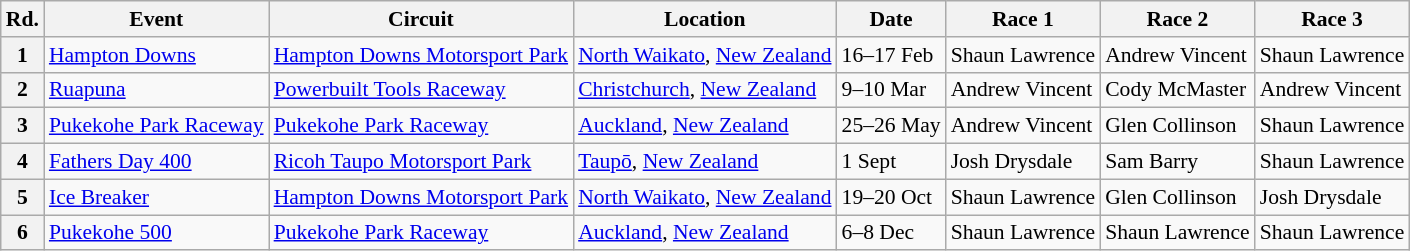<table class="wikitable" style="font-size: 90%">
<tr>
<th>Rd.</th>
<th>Event</th>
<th>Circuit</th>
<th>Location</th>
<th>Date</th>
<th>Race 1</th>
<th>Race 2</th>
<th>Race 3</th>
</tr>
<tr>
<th>1</th>
<td><a href='#'>Hampton Downs</a></td>
<td><a href='#'>Hampton Downs Motorsport Park</a></td>
<td><a href='#'>North Waikato</a>, <a href='#'>New Zealand</a></td>
<td>16–17 Feb</td>
<td>Shaun Lawrence</td>
<td>Andrew Vincent</td>
<td>Shaun Lawrence</td>
</tr>
<tr>
<th>2</th>
<td><a href='#'>Ruapuna</a></td>
<td><a href='#'>Powerbuilt Tools Raceway</a></td>
<td><a href='#'>Christchurch</a>, <a href='#'>New Zealand</a></td>
<td>9–10 Mar</td>
<td>Andrew Vincent</td>
<td>Cody McMaster</td>
<td>Andrew Vincent</td>
</tr>
<tr>
<th>3</th>
<td><a href='#'>Pukekohe Park Raceway</a></td>
<td><a href='#'>Pukekohe Park Raceway</a></td>
<td><a href='#'>Auckland</a>, <a href='#'>New Zealand</a></td>
<td>25–26 May</td>
<td>Andrew Vincent</td>
<td>Glen Collinson</td>
<td>Shaun Lawrence</td>
</tr>
<tr>
<th>4</th>
<td><a href='#'>Fathers Day 400</a></td>
<td><a href='#'>Ricoh Taupo Motorsport Park</a></td>
<td><a href='#'>Taupō</a>, <a href='#'>New Zealand</a></td>
<td>1 Sept</td>
<td>Josh Drysdale</td>
<td>Sam Barry</td>
<td>Shaun Lawrence</td>
</tr>
<tr>
<th>5</th>
<td><a href='#'>Ice Breaker</a></td>
<td><a href='#'>Hampton Downs Motorsport Park</a></td>
<td><a href='#'>North Waikato</a>, <a href='#'>New Zealand</a></td>
<td>19–20 Oct</td>
<td>Shaun Lawrence</td>
<td>Glen Collinson</td>
<td>Josh Drysdale</td>
</tr>
<tr>
<th>6</th>
<td><a href='#'>Pukekohe 500</a></td>
<td><a href='#'>Pukekohe Park Raceway</a></td>
<td><a href='#'>Auckland</a>, <a href='#'>New Zealand</a></td>
<td>6–8 Dec</td>
<td>Shaun Lawrence</td>
<td>Shaun Lawrence</td>
<td>Shaun Lawrence</td>
</tr>
</table>
